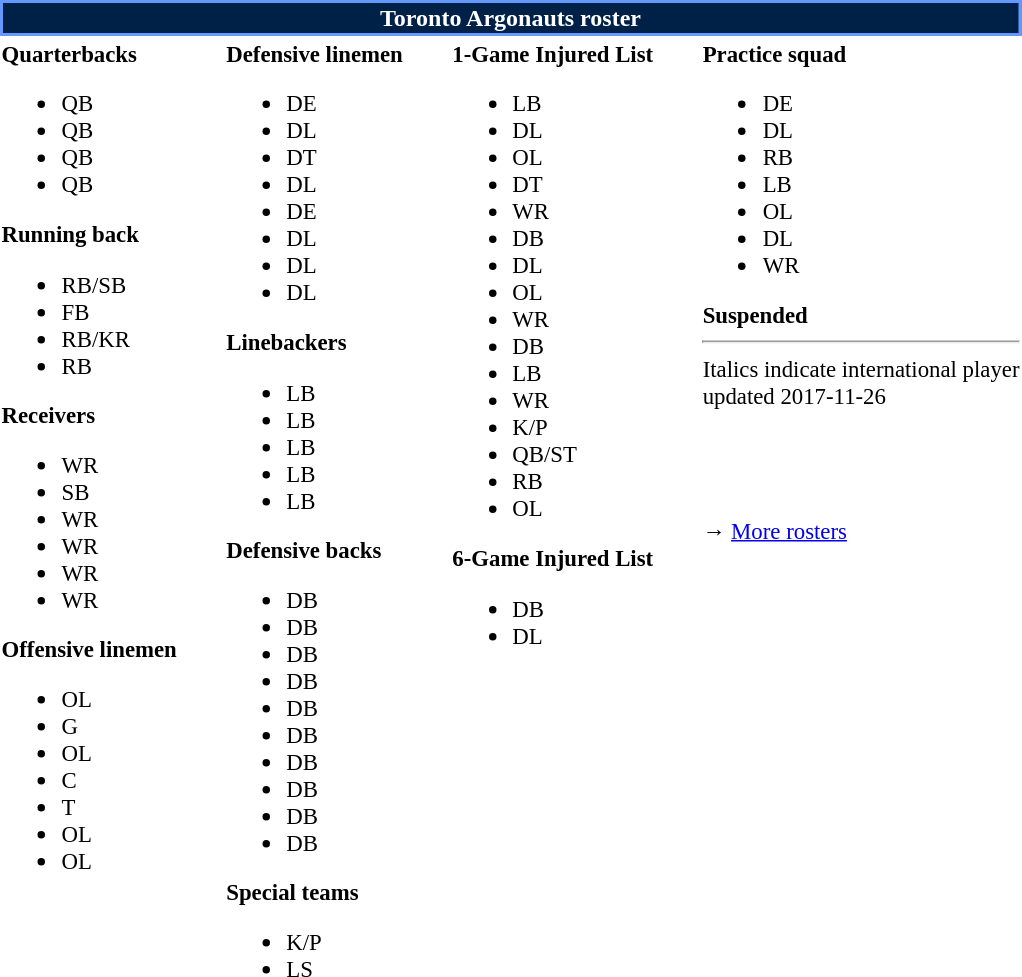<table class="toccolours" style="text-align: left;">
<tr>
<th colspan="7" style="background-color: #002147; border:2px solid #6699FF;color:white;text-align:center;">Toronto Argonauts roster</th>
</tr>
<tr>
<td style="font-size: 95%;vertical-align:top;"><strong>Quarterbacks</strong><br><ul><li> QB</li><li> QB</li><li> QB</li><li> QB</li></ul><strong>Running back</strong><ul><li> RB/SB</li><li> FB</li><li> RB/KR</li><li> RB</li></ul><strong>Receivers</strong><ul><li> WR</li><li> SB</li><li> WR</li><li> WR</li><li> WR</li><li> WR</li></ul><strong>Offensive linemen</strong><ul><li> OL</li><li> G</li><li> OL</li><li> C</li><li> T</li><li> OL</li><li> OL</li></ul></td>
<td style="width: 25px;"></td>
<td style="font-size: 95%;vertical-align:top;"><strong>Defensive linemen</strong><br><ul><li> DE</li><li> DL</li><li> DT</li><li> DL</li><li> DE</li><li> DL</li><li> DL</li><li> DL</li></ul><strong>Linebackers</strong><ul><li> LB</li><li> LB</li><li> LB</li><li> LB</li><li> LB</li></ul><strong>Defensive backs</strong><ul><li> DB</li><li> DB</li><li> DB</li><li> DB</li><li> DB</li><li> DB</li><li> DB</li><li> DB</li><li> DB</li><li> DB</li></ul><strong>Special teams</strong><ul><li> K/P</li><li> LS</li></ul></td>
<td style="width: 25px;"></td>
<td style="font-size: 95%;vertical-align:top;"><strong>1-Game Injured List</strong><br><ul><li> LB</li><li> DL</li><li> OL</li><li> DT</li><li> WR</li><li> DB</li><li> DL</li><li> OL</li><li> WR</li><li> DB</li><li> LB</li><li> WR</li><li> K/P</li><li> QB/ST</li><li> RB</li><li> OL</li></ul><strong>6-Game Injured List</strong><ul><li> DB</li><li> DL</li></ul></td>
<td style="width: 25px;"></td>
<td style="font-size: 95%;vertical-align:top;"><strong>Practice squad</strong><br><ul><li> DE</li><li> DL</li><li> RB</li><li> LB</li><li> OL</li><li> DL</li><li> WR</li></ul><strong>Suspended</strong><br><hr>
Italics indicate international player<br>
<span></span> updated 2017-11-26<br>
<span></span><br>
<span> </span><br>
<span></span><br>
<br>→ <a href='#'>More rosters</a></td>
</tr>
<tr>
</tr>
</table>
